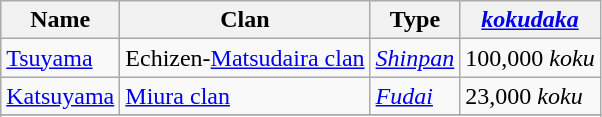<table class="wikitable">
<tr>
<th>Name</th>
<th>Clan</th>
<th>Type</th>
<th><em><a href='#'>kokudaka</a></em></th>
</tr>
<tr>
<td> <a href='#'>Tsuyama</a></td>
<td>Echizen-<a href='#'>Matsudaira clan</a></td>
<td><em><a href='#'>Shinpan</a></em></td>
<td>100,000 <em>koku</em></td>
</tr>
<tr>
<td> <a href='#'>Katsuyama</a></td>
<td><a href='#'>Miura clan</a></td>
<td><em><a href='#'>Fudai</a></em></td>
<td>23,000 <em>koku</em></td>
</tr>
<tr>
</tr>
<tr>
</tr>
</table>
